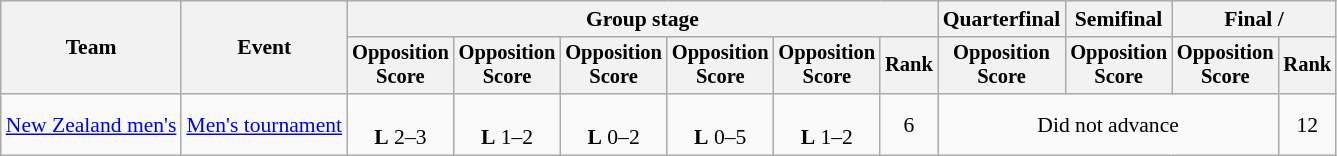<table class=wikitable style=font-size:90%;text-align:center>
<tr>
<th rowspan=2>Team</th>
<th rowspan=2>Event</th>
<th colspan=6>Group stage</th>
<th>Quarterfinal</th>
<th>Semifinal</th>
<th colspan=2>Final / </th>
</tr>
<tr style=font-size:95%>
<th>Opposition<br>Score</th>
<th>Opposition<br>Score</th>
<th>Opposition<br>Score</th>
<th>Opposition<br>Score</th>
<th>Opposition<br>Score</th>
<th>Rank</th>
<th>Opposition<br>Score</th>
<th>Opposition<br>Score</th>
<th>Opposition<br>Score</th>
<th>Rank</th>
</tr>
<tr>
<td align=left><a href='#'>New Zealand men's</a></td>
<td align=left><a href='#'>Men's tournament</a></td>
<td><br><strong>L</strong> 2–3</td>
<td><br><strong>L</strong> 1–2</td>
<td><br><strong>L</strong> 0–2</td>
<td><br><strong>L</strong> 0–5</td>
<td><br><strong>L</strong> 1–2</td>
<td>6</td>
<td colspan=3>Did not advance</td>
<td>12</td>
</tr>
</table>
